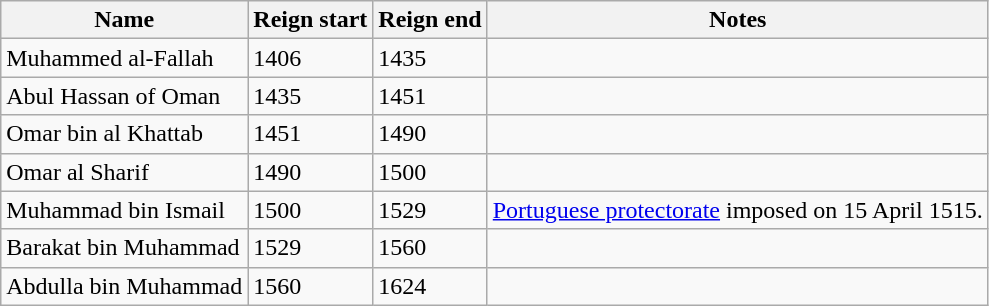<table class="wikitable">
<tr>
<th>Name</th>
<th>Reign start</th>
<th>Reign end</th>
<th>Notes</th>
</tr>
<tr>
<td>Muhammed al-Fallah</td>
<td>1406</td>
<td>1435</td>
<td></td>
</tr>
<tr>
<td>Abul Hassan of Oman</td>
<td>1435</td>
<td>1451</td>
<td></td>
</tr>
<tr>
<td>Omar bin al Khattab</td>
<td>1451</td>
<td>1490</td>
<td></td>
</tr>
<tr>
<td>Omar al Sharif</td>
<td>1490</td>
<td>1500</td>
<td></td>
</tr>
<tr>
<td>Muhammad bin Ismail</td>
<td>1500</td>
<td>1529</td>
<td><a href='#'>Portuguese protectorate</a> imposed on 15 April 1515.</td>
</tr>
<tr>
<td>Barakat bin Muhammad</td>
<td>1529</td>
<td>1560</td>
<td></td>
</tr>
<tr>
<td>Abdulla bin Muhammad</td>
<td>1560</td>
<td>1624</td>
<td></td>
</tr>
</table>
